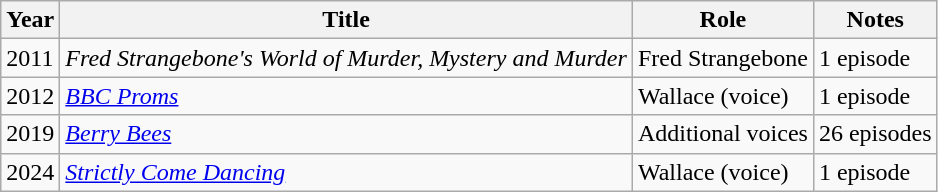<table class="wikitable">
<tr>
<th>Year</th>
<th>Title</th>
<th>Role</th>
<th>Notes</th>
</tr>
<tr>
<td>2011</td>
<td><em>Fred Strangebone's World of Murder, Mystery and Murder</em></td>
<td>Fred Strangebone</td>
<td>1 episode</td>
</tr>
<tr>
<td>2012</td>
<td><em><a href='#'>BBC Proms</a></em></td>
<td>Wallace (voice)</td>
<td>1 episode</td>
</tr>
<tr>
<td>2019</td>
<td><em><a href='#'>Berry Bees</a></em></td>
<td>Additional voices</td>
<td>26 episodes</td>
</tr>
<tr>
<td>2024</td>
<td><em><a href='#'>Strictly Come Dancing</a></em></td>
<td>Wallace (voice)</td>
<td>1 episode</td>
</tr>
</table>
